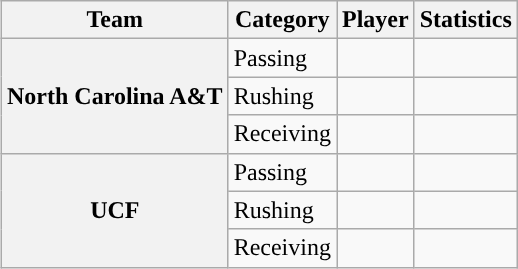<table class="wikitable" style="float:right">
<tr>
<th>Team</th>
<th>Category</th>
<th>Player</th>
<th>Statistics</th>
</tr>
<tr>
<th rowspan=3>North Carolina A&T</th>
<td>Passing</td>
<td></td>
<td></td>
</tr>
<tr>
<td>Rushing</td>
<td></td>
<td></td>
</tr>
<tr>
<td>Receiving</td>
<td></td>
<td></td>
</tr>
<tr>
<th rowspan=3>UCF</th>
<td>Passing</td>
<td></td>
<td></td>
</tr>
<tr>
<td>Rushing</td>
<td></td>
<td></td>
</tr>
<tr>
<td>Receiving</td>
<td></td>
<td></td>
</tr>
</table>
